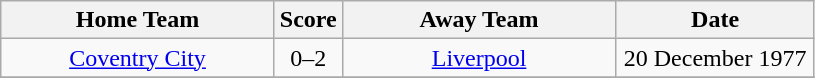<table class="wikitable" style="text-align:center;">
<tr>
<th width=175>Home Team</th>
<th width=20>Score</th>
<th width=175>Away Team</th>
<th width=125>Date</th>
</tr>
<tr>
<td><a href='#'>Coventry City</a></td>
<td>0–2</td>
<td><a href='#'>Liverpool</a></td>
<td>20 December 1977</td>
</tr>
<tr>
</tr>
</table>
